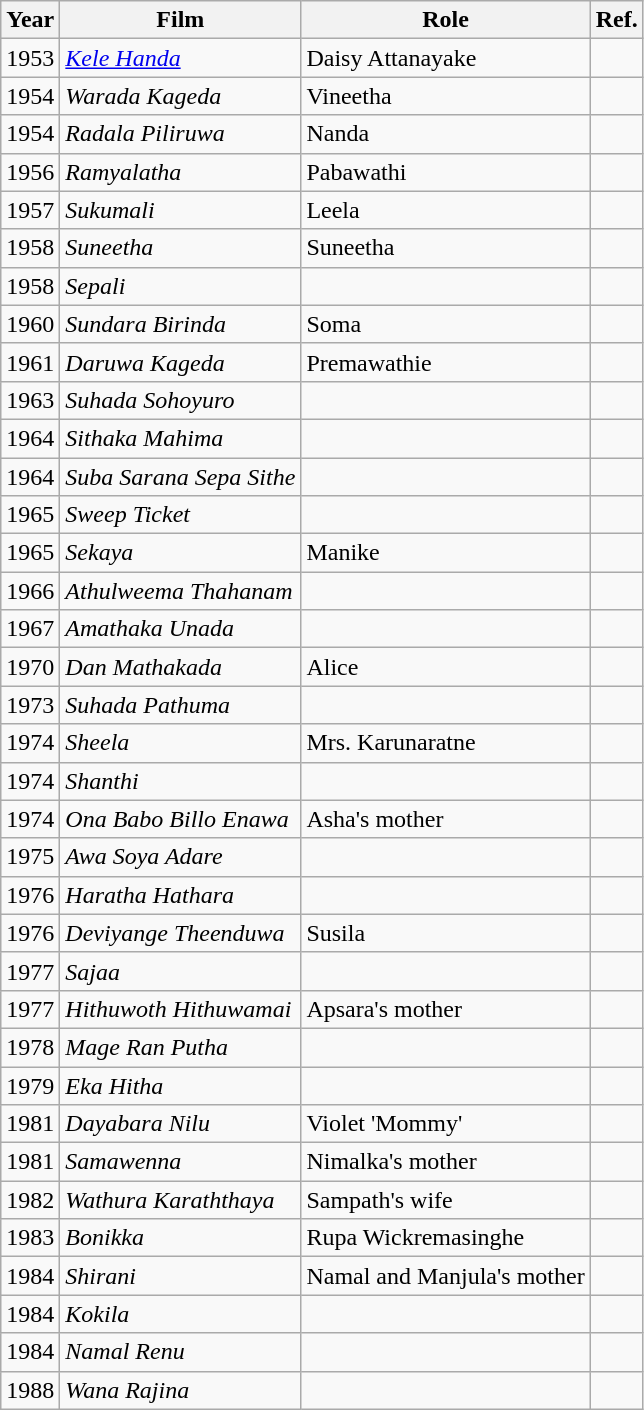<table class="wikitable">
<tr>
<th>Year</th>
<th>Film</th>
<th>Role</th>
<th>Ref.</th>
</tr>
<tr>
<td>1953</td>
<td><em><a href='#'>Kele Handa</a></em></td>
<td>Daisy Attanayake</td>
<td></td>
</tr>
<tr>
<td>1954</td>
<td><em>Warada Kageda</em></td>
<td>Vineetha</td>
<td></td>
</tr>
<tr>
<td>1954</td>
<td><em>Radala Piliruwa</em></td>
<td>Nanda</td>
<td></td>
</tr>
<tr>
<td>1956</td>
<td><em>Ramyalatha</em></td>
<td>Pabawathi</td>
<td></td>
</tr>
<tr>
<td>1957</td>
<td><em>Sukumali</em></td>
<td>Leela</td>
<td></td>
</tr>
<tr>
<td>1958</td>
<td><em>Suneetha</em></td>
<td>Suneetha</td>
<td></td>
</tr>
<tr>
<td>1958</td>
<td><em>Sepali</em></td>
<td></td>
<td></td>
</tr>
<tr>
<td>1960</td>
<td><em>Sundara Birinda</em></td>
<td>Soma</td>
<td></td>
</tr>
<tr>
<td>1961</td>
<td><em>Daruwa Kageda</em></td>
<td>Premawathie</td>
<td></td>
</tr>
<tr>
<td>1963</td>
<td><em>Suhada Sohoyuro</em></td>
<td></td>
<td></td>
</tr>
<tr>
<td>1964</td>
<td><em>Sithaka Mahima</em></td>
<td></td>
<td></td>
</tr>
<tr>
<td>1964</td>
<td><em>Suba Sarana Sepa Sithe</em></td>
<td></td>
<td></td>
</tr>
<tr>
<td>1965</td>
<td><em>Sweep Ticket</em></td>
<td></td>
<td></td>
</tr>
<tr>
<td>1965</td>
<td><em>Sekaya</em></td>
<td>Manike</td>
<td></td>
</tr>
<tr>
<td>1966</td>
<td><em>Athulweema Thahanam</em></td>
<td></td>
<td></td>
</tr>
<tr>
<td>1967</td>
<td><em>Amathaka Unada</em></td>
<td></td>
<td></td>
</tr>
<tr>
<td>1970</td>
<td><em>Dan Mathakada</em></td>
<td>Alice</td>
<td></td>
</tr>
<tr>
<td>1973</td>
<td><em>Suhada Pathuma</em></td>
<td></td>
<td></td>
</tr>
<tr>
<td>1974</td>
<td><em>Sheela</em></td>
<td>Mrs. Karunaratne</td>
<td></td>
</tr>
<tr>
<td>1974</td>
<td><em>Shanthi</em></td>
<td></td>
<td></td>
</tr>
<tr>
<td>1974</td>
<td><em>Ona Babo Billo Enawa</em></td>
<td>Asha's mother</td>
<td></td>
</tr>
<tr>
<td>1975</td>
<td><em>Awa Soya Adare</em></td>
<td></td>
<td></td>
</tr>
<tr>
<td>1976</td>
<td><em>Haratha Hathara</em></td>
<td></td>
<td></td>
</tr>
<tr>
<td>1976</td>
<td><em>Deviyange Theenduwa</em></td>
<td>Susila</td>
<td></td>
</tr>
<tr>
<td>1977</td>
<td><em>Sajaa</em></td>
<td></td>
<td></td>
</tr>
<tr>
<td>1977</td>
<td><em>Hithuwoth Hithuwamai</em></td>
<td>Apsara's mother</td>
<td></td>
</tr>
<tr>
<td>1978</td>
<td><em>Mage Ran Putha</em></td>
<td></td>
<td></td>
</tr>
<tr>
<td>1979</td>
<td><em>Eka Hitha</em></td>
<td></td>
<td></td>
</tr>
<tr>
<td>1981</td>
<td><em>Dayabara Nilu</em></td>
<td>Violet 'Mommy'</td>
<td></td>
</tr>
<tr>
<td>1981</td>
<td><em>Samawenna</em></td>
<td>Nimalka's mother</td>
<td></td>
</tr>
<tr>
<td>1982</td>
<td><em>Wathura Karaththaya</em></td>
<td>Sampath's wife</td>
<td></td>
</tr>
<tr>
<td>1983</td>
<td><em>Bonikka</em></td>
<td>Rupa Wickremasinghe</td>
<td></td>
</tr>
<tr>
<td>1984</td>
<td><em>Shirani</em></td>
<td>Namal and Manjula's mother</td>
<td></td>
</tr>
<tr>
<td>1984</td>
<td><em>Kokila</em></td>
<td></td>
<td></td>
</tr>
<tr>
<td>1984</td>
<td><em>Namal Renu</em></td>
<td></td>
<td></td>
</tr>
<tr>
<td>1988</td>
<td><em>Wana Rajina</em></td>
<td></td>
<td></td>
</tr>
</table>
